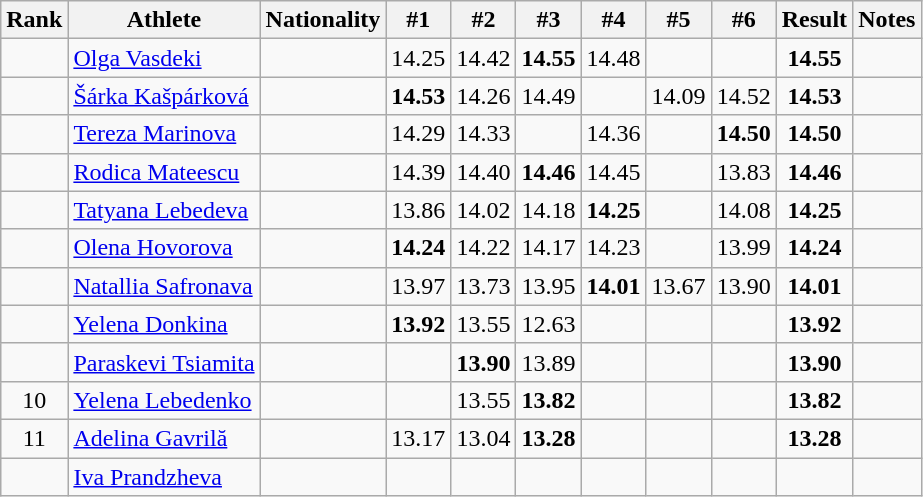<table class="wikitable sortable" style="text-align:center">
<tr>
<th>Rank</th>
<th>Athlete</th>
<th>Nationality</th>
<th>#1</th>
<th>#2</th>
<th>#3</th>
<th>#4</th>
<th>#5</th>
<th>#6</th>
<th>Result</th>
<th>Notes</th>
</tr>
<tr>
<td></td>
<td align="left"><a href='#'>Olga Vasdeki</a></td>
<td align=left></td>
<td>14.25</td>
<td>14.42</td>
<td><strong>14.55</strong></td>
<td>14.48</td>
<td></td>
<td></td>
<td><strong>14.55</strong></td>
<td></td>
</tr>
<tr>
<td></td>
<td align="left"><a href='#'>Šárka Kašpárková</a></td>
<td align=left></td>
<td><strong>14.53</strong></td>
<td>14.26</td>
<td>14.49</td>
<td></td>
<td>14.09</td>
<td>14.52</td>
<td><strong>14.53</strong></td>
<td></td>
</tr>
<tr>
<td></td>
<td align="left"><a href='#'>Tereza Marinova</a></td>
<td align=left></td>
<td>14.29</td>
<td>14.33</td>
<td></td>
<td>14.36</td>
<td></td>
<td><strong>14.50</strong></td>
<td><strong>14.50</strong></td>
<td></td>
</tr>
<tr>
<td></td>
<td align="left"><a href='#'>Rodica Mateescu</a></td>
<td align=left></td>
<td>14.39</td>
<td>14.40</td>
<td><strong>14.46</strong></td>
<td>14.45</td>
<td></td>
<td>13.83</td>
<td><strong>14.46</strong></td>
<td></td>
</tr>
<tr>
<td></td>
<td align="left"><a href='#'>Tatyana Lebedeva</a></td>
<td align=left></td>
<td>13.86</td>
<td>14.02</td>
<td>14.18</td>
<td><strong>14.25</strong></td>
<td></td>
<td>14.08</td>
<td><strong>14.25</strong></td>
<td></td>
</tr>
<tr>
<td></td>
<td align="left"><a href='#'>Olena Hovorova</a></td>
<td align=left></td>
<td><strong>14.24</strong></td>
<td>14.22</td>
<td>14.17</td>
<td>14.23</td>
<td></td>
<td>13.99</td>
<td><strong>14.24</strong></td>
<td></td>
</tr>
<tr>
<td></td>
<td align="left"><a href='#'>Natallia Safronava</a></td>
<td align=left></td>
<td>13.97</td>
<td>13.73</td>
<td>13.95</td>
<td><strong>14.01</strong></td>
<td>13.67</td>
<td>13.90</td>
<td><strong>14.01</strong></td>
<td></td>
</tr>
<tr>
<td></td>
<td align="left"><a href='#'>Yelena Donkina</a></td>
<td align=left></td>
<td><strong>13.92</strong></td>
<td>13.55</td>
<td>12.63</td>
<td></td>
<td></td>
<td></td>
<td><strong>13.92</strong></td>
<td></td>
</tr>
<tr>
<td></td>
<td align="left"><a href='#'>Paraskevi Tsiamita</a></td>
<td align=left></td>
<td></td>
<td><strong>13.90</strong></td>
<td>13.89</td>
<td></td>
<td></td>
<td></td>
<td><strong>13.90</strong></td>
<td></td>
</tr>
<tr>
<td>10</td>
<td align="left"><a href='#'>Yelena Lebedenko</a></td>
<td align=left></td>
<td></td>
<td>13.55</td>
<td><strong>13.82</strong></td>
<td></td>
<td></td>
<td></td>
<td><strong>13.82</strong></td>
<td></td>
</tr>
<tr>
<td>11</td>
<td align="left"><a href='#'>Adelina Gavrilă</a></td>
<td align=left></td>
<td>13.17</td>
<td>13.04</td>
<td><strong>13.28</strong></td>
<td></td>
<td></td>
<td></td>
<td><strong>13.28</strong></td>
<td></td>
</tr>
<tr>
<td></td>
<td align="left"><a href='#'>Iva Prandzheva</a></td>
<td align=left></td>
<td></td>
<td></td>
<td></td>
<td></td>
<td></td>
<td></td>
<td><strong></strong></td>
<td></td>
</tr>
</table>
